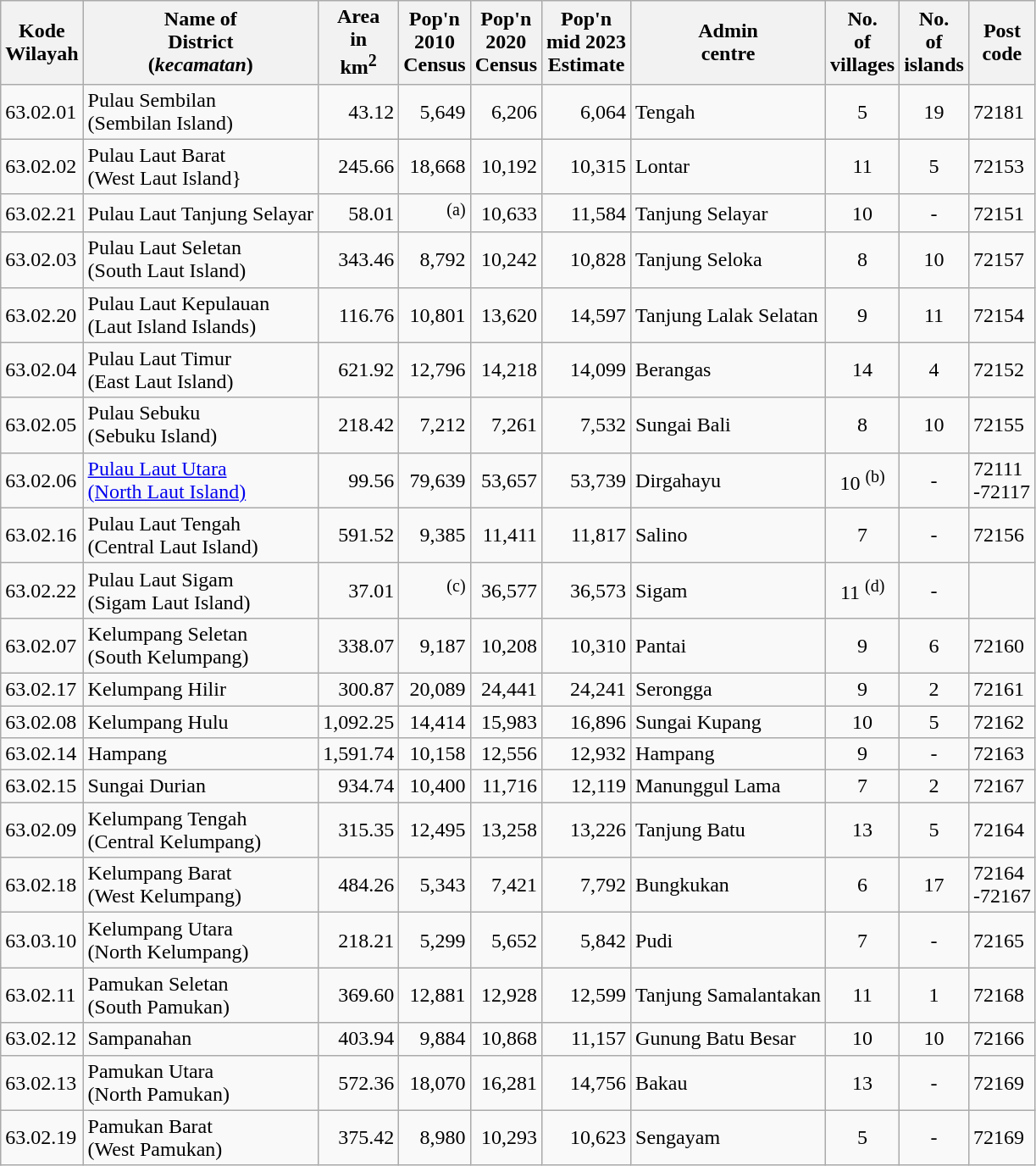<table class="wikitable">
<tr>
<th>Kode <br>Wilayah</th>
<th>Name of<br>District<br>(<em>kecamatan</em>)</th>
<th>Area<br>in <br> km<sup>2</sup></th>
<th>Pop'n <br>2010<br>Census</th>
<th>Pop'n <br>2020<br>Census</th>
<th>Pop'n <br>mid 2023<br>Estimate</th>
<th>Admin<br>centre</th>
<th>No.<br> of <br>villages</th>
<th>No.<br> of <br>islands</th>
<th>Post<br>code</th>
</tr>
<tr>
<td>63.02.01</td>
<td>Pulau Sembilan <br>(Sembilan Island)</td>
<td align="right">43.12</td>
<td align="right">5,649</td>
<td align="right">6,206</td>
<td align="right">6,064</td>
<td>Tengah</td>
<td align="center">5</td>
<td align="center">19</td>
<td>72181</td>
</tr>
<tr>
<td>63.02.02</td>
<td>Pulau Laut Barat<br>(West Laut Island}</td>
<td align="right">245.66</td>
<td align="right">18,668</td>
<td align="right">10,192</td>
<td align="right">10,315</td>
<td>Lontar</td>
<td align="center">11</td>
<td align="center">5</td>
<td>72153</td>
</tr>
<tr>
<td>63.02.21</td>
<td>Pulau Laut Tanjung Selayar</td>
<td align="right">58.01</td>
<td align="right"><sup>(a)</sup></td>
<td align="right">10,633</td>
<td align="right">11,584</td>
<td>Tanjung Selayar</td>
<td align="center">10</td>
<td align="center">-</td>
<td>72151</td>
</tr>
<tr>
<td>63.02.03</td>
<td>Pulau Laut Seletan<br>(South Laut Island)</td>
<td align="right">343.46</td>
<td align="right">8,792</td>
<td align="right">10,242</td>
<td align="right">10,828</td>
<td>Tanjung Seloka</td>
<td align="center">8</td>
<td align="center">10</td>
<td>72157</td>
</tr>
<tr>
<td>63.02.20</td>
<td>Pulau Laut Kepulauan<br>(Laut Island Islands)</td>
<td align="right">116.76</td>
<td align="right">10,801</td>
<td align="right">13,620</td>
<td align="right">14,597</td>
<td>Tanjung Lalak Selatan</td>
<td align="center">9</td>
<td align="center">11</td>
<td>72154</td>
</tr>
<tr>
<td>63.02.04</td>
<td>Pulau Laut Timur<br>(East Laut Island)</td>
<td align="right">621.92</td>
<td align="right">12,796</td>
<td align="right">14,218</td>
<td align="right">14,099</td>
<td>Berangas</td>
<td align="center">14</td>
<td align="center">4</td>
<td>72152</td>
</tr>
<tr>
<td>63.02.05</td>
<td>Pulau Sebuku<br>(Sebuku Island)</td>
<td align="right">218.42</td>
<td align="right">7,212</td>
<td align="right">7,261</td>
<td align="right">7,532</td>
<td>Sungai Bali</td>
<td align="center">8</td>
<td align="center">10</td>
<td>72155</td>
</tr>
<tr>
<td>63.02.06</td>
<td><a href='#'>Pulau Laut Utara <br>(North Laut Island)</a></td>
<td align="right">99.56</td>
<td align="right">79,639</td>
<td align="right">53,657</td>
<td align="right">53,739</td>
<td>Dirgahayu</td>
<td align="center">10 <sup>(b)</sup></td>
<td align="center">-</td>
<td>72111<br>-72117</td>
</tr>
<tr>
<td>63.02.16</td>
<td>Pulau Laut Tengah<br>(Central Laut Island)</td>
<td align="right">591.52</td>
<td align="right">9,385</td>
<td align="right">11,411</td>
<td align="right">11,817</td>
<td>Salino</td>
<td align="center">7</td>
<td align="center">-</td>
<td>72156</td>
</tr>
<tr>
<td>63.02.22</td>
<td>Pulau Laut Sigam <br>(Sigam Laut Island)</td>
<td align="right">37.01</td>
<td align="right"><sup>(c)</sup></td>
<td align="right">36,577</td>
<td align="right">36,573</td>
<td>Sigam</td>
<td align="center">11 <sup>(d)</sup></td>
<td align="center">-</td>
<td></td>
</tr>
<tr>
<td>63.02.07</td>
<td>Kelumpang Seletan<br>(South Kelumpang)</td>
<td align="right">338.07</td>
<td align="right">9,187</td>
<td align="right">10,208</td>
<td align="right">10,310</td>
<td>Pantai</td>
<td align="center">9</td>
<td align="center">6</td>
<td>72160</td>
</tr>
<tr>
<td>63.02.17</td>
<td>Kelumpang Hilir</td>
<td align="right">300.87</td>
<td align="right">20,089</td>
<td align="right">24,441</td>
<td align="right">24,241</td>
<td>Serongga</td>
<td align="center">9</td>
<td align="center">2</td>
<td>72161</td>
</tr>
<tr>
<td>63.02.08</td>
<td>Kelumpang Hulu</td>
<td align="right">1,092.25</td>
<td align="right">14,414</td>
<td align="right">15,983</td>
<td align="right">16,896</td>
<td>Sungai Kupang</td>
<td align="center">10</td>
<td align="center">5</td>
<td>72162</td>
</tr>
<tr>
<td>63.02.14</td>
<td>Hampang</td>
<td align="right">1,591.74</td>
<td align="right">10,158</td>
<td align="right">12,556</td>
<td align="right">12,932</td>
<td>Hampang</td>
<td align="center">9</td>
<td align="center">-</td>
<td>72163</td>
</tr>
<tr>
<td>63.02.15</td>
<td>Sungai Durian</td>
<td align="right">934.74</td>
<td align="right">10,400</td>
<td align="right">11,716</td>
<td align="right">12,119</td>
<td>Manunggul Lama</td>
<td align="center">7</td>
<td align="center">2</td>
<td>72167</td>
</tr>
<tr>
<td>63.02.09</td>
<td>Kelumpang Tengah<br>(Central Kelumpang)</td>
<td align="right">315.35</td>
<td align="right">12,495</td>
<td align="right">13,258</td>
<td align="right">13,226</td>
<td>Tanjung Batu</td>
<td align="center">13</td>
<td align="center">5</td>
<td>72164</td>
</tr>
<tr>
<td>63.02.18</td>
<td>Kelumpang Barat<br>(West Kelumpang)</td>
<td align="right">484.26</td>
<td align="right">5,343</td>
<td align="right">7,421</td>
<td align="right">7,792</td>
<td>Bungkukan</td>
<td align="center">6</td>
<td align="center">17</td>
<td>72164<br>-72167</td>
</tr>
<tr>
<td>63.03.10</td>
<td>Kelumpang Utara<br>(North Kelumpang)</td>
<td align="right">218.21</td>
<td align="right">5,299</td>
<td align="right">5,652</td>
<td align="right">5,842</td>
<td>Pudi</td>
<td align="center">7</td>
<td align="center">-</td>
<td>72165</td>
</tr>
<tr>
<td>63.02.11</td>
<td>Pamukan Seletan<br>(South Pamukan)</td>
<td align="right">369.60</td>
<td align="right">12,881</td>
<td align="right">12,928</td>
<td align="right">12,599</td>
<td>Tanjung Samalantakan</td>
<td align="center">11</td>
<td align="center">1</td>
<td>72168</td>
</tr>
<tr>
<td>63.02.12</td>
<td>Sampanahan</td>
<td align="right">403.94</td>
<td align="right">9,884</td>
<td align="right">10,868</td>
<td align="right">11,157</td>
<td>Gunung Batu Besar</td>
<td align="center">10</td>
<td align="center">10</td>
<td>72166</td>
</tr>
<tr>
<td>63.02.13</td>
<td>Pamukan Utara<br>(North Pamukan)</td>
<td align="right">572.36</td>
<td align="right">18,070</td>
<td align="right">16,281</td>
<td align="right">14,756</td>
<td>Bakau</td>
<td align="center">13</td>
<td align="center">-</td>
<td>72169</td>
</tr>
<tr>
<td>63.02.19</td>
<td>Pamukan Barat<br>(West Pamukan)</td>
<td align="right">375.42</td>
<td align="right">8,980</td>
<td align="right">10,293</td>
<td align="right">10,623</td>
<td>Sengayam</td>
<td align="center">5</td>
<td align="center">-</td>
<td>72169</td>
</tr>
</table>
